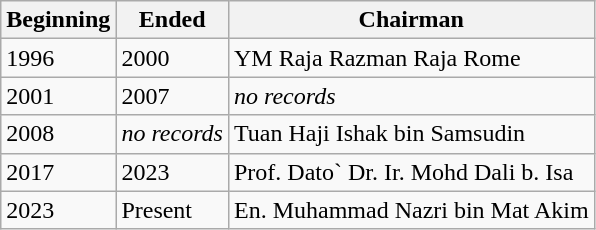<table class="wikitable">
<tr>
<th>Beginning</th>
<th>Ended</th>
<th>Chairman</th>
</tr>
<tr>
<td>1996</td>
<td>2000</td>
<td>YM Raja Razman Raja Rome</td>
</tr>
<tr>
<td>2001</td>
<td>2007</td>
<td><em>no records</em></td>
</tr>
<tr>
<td>2008</td>
<td><em>no records</em></td>
<td>Tuan Haji Ishak bin Samsudin</td>
</tr>
<tr>
<td>2017</td>
<td>2023</td>
<td>Prof. Dato` Dr. Ir. Mohd Dali b. Isa</td>
</tr>
<tr>
<td>2023</td>
<td>Present</td>
<td>En. Muhammad Nazri bin Mat Akim</td>
</tr>
</table>
